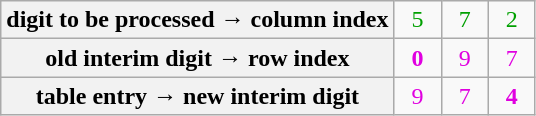<table class="skin-invert wikitable" style="text-align:center;color:#E000E0">
<tr style="color:#00A000">
<th style="color:black"><span>digit to be processed</span> → column index</th>
<td style="width:1.5em">5</td>
<td style="width:1.5em">7</td>
<td style="width:1.5em">2</td>
</tr>
<tr>
<th style="color:black">old <span>interim digit</span> → row index</th>
<td><strong>0</strong></td>
<td>9</td>
<td>7</td>
</tr>
<tr>
<th style="color:black">table entry → new <span>interim digit</span></th>
<td>9</td>
<td>7</td>
<td><strong>4</strong></td>
</tr>
</table>
